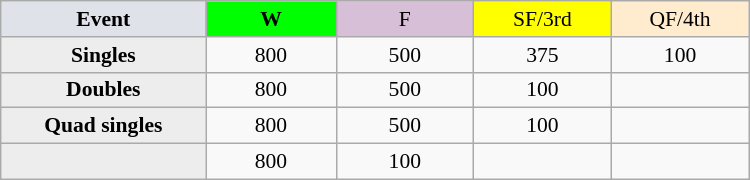<table class=wikitable style=font-size:90%;text-align:center>
<tr>
<td style="width:130px; background:#dfe2e9;"><strong>Event</strong></td>
<td style="width:80px; background:lime;"><strong>W</strong></td>
<td style="width:85px; background:thistle;">F</td>
<td style="width:85px; background:#ff0;">SF/3rd</td>
<td style="width:85px; background:#ffebcd;">QF/4th</td>
</tr>
<tr>
<th style="background:#ededed;">Singles</th>
<td>800</td>
<td>500</td>
<td>375</td>
<td>100</td>
</tr>
<tr>
<th style="background:#ededed;">Doubles</th>
<td>800</td>
<td>500</td>
<td>100</td>
<td></td>
</tr>
<tr>
<th style="background:#ededed;">Quad singles</th>
<td>800</td>
<td>500</td>
<td>100</td>
<td></td>
</tr>
<tr>
<th style="background:#ededed;"></th>
<td>800</td>
<td>100</td>
<td></td>
<td></td>
</tr>
</table>
